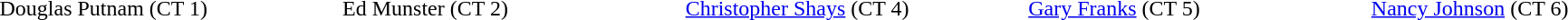<table width="100%">
<tr>
<td width="20%">Douglas Putnam (CT 1)</td>
<td width="20%">Ed Munster (CT 2)</td>
<td width="20%"><a href='#'>Christopher Shays</a> (CT 4)</td>
<td width="20%"><a href='#'>Gary Franks</a> (CT 5)</td>
<td width="20%"><a href='#'>Nancy Johnson</a> (CT 6)</td>
</tr>
</table>
